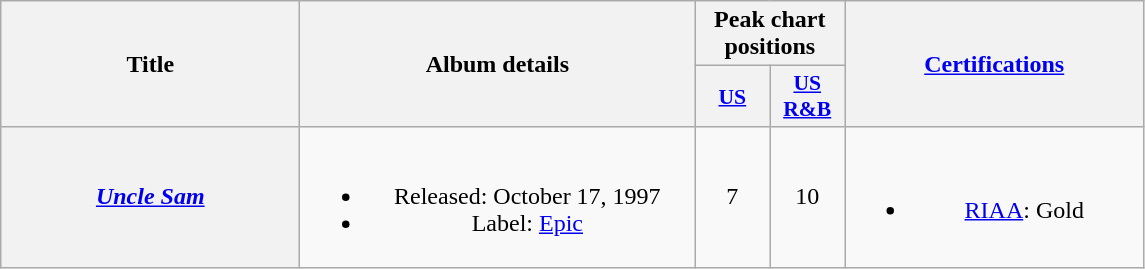<table class="wikitable plainrowheaders" style="text-align:center;">
<tr>
<th scope="col" rowspan="2" style="width:12em;">Title</th>
<th scope="col" rowspan="2" style="width:16em;">Album details</th>
<th scope="col" colspan="2">Peak chart positions</th>
<th scope="col" rowspan="2" style="width:12em;"><a href='#'>Certifications</a></th>
</tr>
<tr>
<th scope="col" style="width:3em;font-size:90%;"><a href='#'>US</a></th>
<th scope="col" style="width:3em;font-size:90%;"><a href='#'>US R&B</a></th>
</tr>
<tr>
<th scope="row"><em><a href='#'>Uncle Sam</a></em></th>
<td><br><ul><li>Released: October 17, 1997</li><li>Label: <a href='#'>Epic</a></li></ul></td>
<td>7</td>
<td>10</td>
<td><br><ul><li><a href='#'>RIAA</a>: Gold</li></ul></td>
</tr>
</table>
